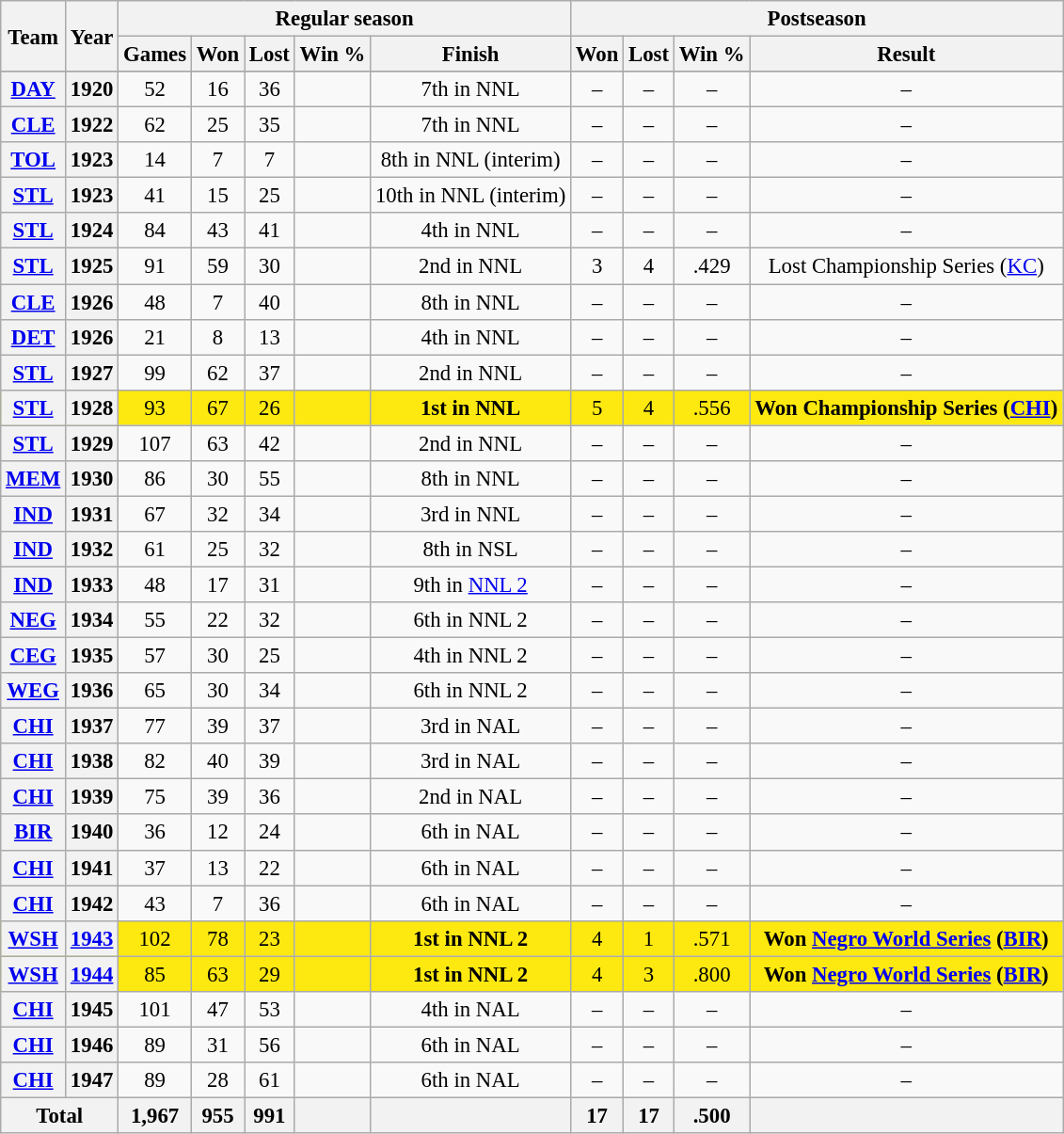<table class="wikitable" style="font-size: 95%; text-align:center;">
<tr>
<th rowspan="2">Team</th>
<th rowspan="2">Year</th>
<th colspan="5">Regular season</th>
<th colspan="4">Postseason</th>
</tr>
<tr>
<th>Games</th>
<th>Won</th>
<th>Lost</th>
<th>Win %</th>
<th>Finish</th>
<th>Won</th>
<th>Lost</th>
<th>Win %</th>
<th>Result</th>
</tr>
<tr>
</tr>
<tr>
<th><a href='#'>DAY</a></th>
<th>1920</th>
<td>52</td>
<td>16</td>
<td>36</td>
<td></td>
<td>7th in NNL</td>
<td>–</td>
<td>–</td>
<td>–</td>
<td>–</td>
</tr>
<tr>
<th><a href='#'>CLE</a></th>
<th>1922</th>
<td>62</td>
<td>25</td>
<td>35</td>
<td></td>
<td>7th in NNL</td>
<td>–</td>
<td>–</td>
<td>–</td>
<td>–</td>
</tr>
<tr>
<th><a href='#'>TOL</a></th>
<th>1923</th>
<td>14</td>
<td>7</td>
<td>7</td>
<td></td>
<td>8th in NNL (interim)</td>
<td>–</td>
<td>–</td>
<td>–</td>
<td>–</td>
</tr>
<tr>
<th><a href='#'>STL</a></th>
<th>1923</th>
<td>41</td>
<td>15</td>
<td>25</td>
<td></td>
<td>10th in NNL (interim)</td>
<td>–</td>
<td>–</td>
<td>–</td>
<td>–</td>
</tr>
<tr>
<th><a href='#'>STL</a></th>
<th>1924</th>
<td>84</td>
<td>43</td>
<td>41</td>
<td></td>
<td>4th in NNL</td>
<td>–</td>
<td>–</td>
<td>–</td>
<td>–</td>
</tr>
<tr>
<th><a href='#'>STL</a></th>
<th>1925</th>
<td>91</td>
<td>59</td>
<td>30</td>
<td></td>
<td>2nd in NNL</td>
<td>3</td>
<td>4</td>
<td>.429</td>
<td>Lost Championship Series (<a href='#'>KC</a>)</td>
</tr>
<tr>
<th><a href='#'>CLE</a></th>
<th>1926</th>
<td>48</td>
<td>7</td>
<td>40</td>
<td></td>
<td>8th in NNL</td>
<td>–</td>
<td>–</td>
<td>–</td>
<td>–</td>
</tr>
<tr>
<th><a href='#'>DET</a></th>
<th>1926</th>
<td>21</td>
<td>8</td>
<td>13</td>
<td></td>
<td>4th in NNL</td>
<td>–</td>
<td>–</td>
<td>–</td>
<td>–</td>
</tr>
<tr>
<th><a href='#'>STL</a></th>
<th>1927</th>
<td>99</td>
<td>62</td>
<td>37</td>
<td></td>
<td>2nd in NNL</td>
<td>–</td>
<td>–</td>
<td>–</td>
<td>–</td>
</tr>
<tr style="background:#fde910">
<th><a href='#'>STL</a></th>
<th>1928</th>
<td>93</td>
<td>67</td>
<td>26</td>
<td></td>
<td><strong>1st in NNL</strong></td>
<td>5</td>
<td>4</td>
<td>.556</td>
<td><strong>Won Championship Series (<a href='#'>CHI</a>)</strong></td>
</tr>
<tr>
<th><a href='#'>STL</a></th>
<th>1929</th>
<td>107</td>
<td>63</td>
<td>42</td>
<td></td>
<td>2nd in NNL</td>
<td>–</td>
<td>–</td>
<td>–</td>
<td>–</td>
</tr>
<tr>
<th><a href='#'>MEM</a></th>
<th>1930</th>
<td>86</td>
<td>30</td>
<td>55</td>
<td></td>
<td>8th in NNL</td>
<td>–</td>
<td>–</td>
<td>–</td>
<td>–</td>
</tr>
<tr>
<th><a href='#'>IND</a></th>
<th>1931</th>
<td>67</td>
<td>32</td>
<td>34</td>
<td></td>
<td>3rd in NNL</td>
<td>–</td>
<td>–</td>
<td>–</td>
<td>–</td>
</tr>
<tr>
<th><a href='#'>IND</a></th>
<th>1932</th>
<td>61</td>
<td>25</td>
<td>32</td>
<td></td>
<td>8th in NSL</td>
<td>–</td>
<td>–</td>
<td>–</td>
<td>–</td>
</tr>
<tr>
<th><a href='#'>IND</a></th>
<th>1933</th>
<td>48</td>
<td>17</td>
<td>31</td>
<td></td>
<td>9th in <a href='#'>NNL 2</a></td>
<td>–</td>
<td>–</td>
<td>–</td>
<td>–</td>
</tr>
<tr>
<th><a href='#'>NEG</a></th>
<th>1934</th>
<td>55</td>
<td>22</td>
<td>32</td>
<td></td>
<td>6th in NNL 2</td>
<td>–</td>
<td>–</td>
<td>–</td>
<td>–</td>
</tr>
<tr>
<th><a href='#'>CEG</a></th>
<th>1935</th>
<td>57</td>
<td>30</td>
<td>25</td>
<td></td>
<td>4th in NNL 2</td>
<td>–</td>
<td>–</td>
<td>–</td>
<td>–</td>
</tr>
<tr>
<th><a href='#'>WEG</a></th>
<th>1936</th>
<td>65</td>
<td>30</td>
<td>34</td>
<td></td>
<td>6th in NNL 2</td>
<td>–</td>
<td>–</td>
<td>–</td>
<td>–</td>
</tr>
<tr>
<th><a href='#'>CHI</a></th>
<th>1937</th>
<td>77</td>
<td>39</td>
<td>37</td>
<td></td>
<td>3rd in NAL</td>
<td>–</td>
<td>–</td>
<td>–</td>
<td>–</td>
</tr>
<tr>
<th><a href='#'>CHI</a></th>
<th>1938</th>
<td>82</td>
<td>40</td>
<td>39</td>
<td></td>
<td>3rd in NAL</td>
<td>–</td>
<td>–</td>
<td>–</td>
<td>–</td>
</tr>
<tr>
<th><a href='#'>CHI</a></th>
<th>1939</th>
<td>75</td>
<td>39</td>
<td>36</td>
<td></td>
<td>2nd in NAL</td>
<td>–</td>
<td>–</td>
<td>–</td>
<td>–</td>
</tr>
<tr>
<th><a href='#'>BIR</a></th>
<th>1940</th>
<td>36</td>
<td>12</td>
<td>24</td>
<td></td>
<td>6th in NAL</td>
<td>–</td>
<td>–</td>
<td>–</td>
<td>–</td>
</tr>
<tr>
<th><a href='#'>CHI</a></th>
<th>1941</th>
<td>37</td>
<td>13</td>
<td>22</td>
<td></td>
<td>6th in NAL</td>
<td>–</td>
<td>–</td>
<td>–</td>
<td>–</td>
</tr>
<tr>
<th><a href='#'>CHI</a></th>
<th>1942</th>
<td>43</td>
<td>7</td>
<td>36</td>
<td></td>
<td>6th in NAL</td>
<td>–</td>
<td>–</td>
<td>–</td>
<td>–</td>
</tr>
<tr style="background:#fde910">
<th><a href='#'>WSH</a></th>
<th><a href='#'>1943</a></th>
<td>102</td>
<td>78</td>
<td>23</td>
<td></td>
<td><strong>1st in NNL 2</strong></td>
<td>4</td>
<td>1</td>
<td>.571</td>
<td><strong>Won <a href='#'>Negro World Series</a> (<a href='#'>BIR</a>)</strong></td>
</tr>
<tr style="background:#fde910">
<th><a href='#'>WSH</a></th>
<th><a href='#'>1944</a></th>
<td>85</td>
<td>63</td>
<td>29</td>
<td></td>
<td><strong>1st in NNL 2</strong></td>
<td>4</td>
<td>3</td>
<td>.800</td>
<td><strong>Won <a href='#'>Negro World Series</a> (<a href='#'>BIR</a>)</strong></td>
</tr>
<tr>
<th><a href='#'>CHI</a></th>
<th>1945</th>
<td>101</td>
<td>47</td>
<td>53</td>
<td></td>
<td>4th in NAL</td>
<td>–</td>
<td>–</td>
<td>–</td>
<td>–</td>
</tr>
<tr>
<th><a href='#'>CHI</a></th>
<th>1946</th>
<td>89</td>
<td>31</td>
<td>56</td>
<td></td>
<td>6th in NAL</td>
<td>–</td>
<td>–</td>
<td>–</td>
<td>–</td>
</tr>
<tr>
<th><a href='#'>CHI</a></th>
<th>1947</th>
<td>89</td>
<td>28</td>
<td>61</td>
<td></td>
<td>6th in NAL</td>
<td>–</td>
<td>–</td>
<td>–</td>
<td>–</td>
</tr>
<tr>
<th colspan="2">Total</th>
<th>1,967</th>
<th>955</th>
<th>991</th>
<th></th>
<th></th>
<th>17</th>
<th>17</th>
<th>.500</th>
<th></th>
</tr>
</table>
